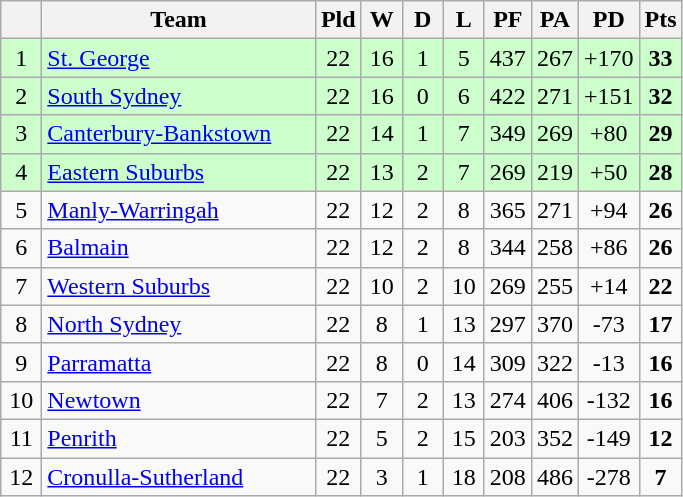<table class="wikitable" style="text-align:center;">
<tr>
<th style="width:20px;" abbr="Position×"></th>
<th width=175>Team</th>
<th style="width:20px;" abbr="Played">Pld</th>
<th style="width:20px;" abbr="Won">W</th>
<th style="width:20px;" abbr="Drawn">D</th>
<th style="width:20px;" abbr="Lost">L</th>
<th style="width:20px;" abbr="Points for">PF</th>
<th style="width:20px;" abbr="Points against">PA</th>
<th style="width:20px;" abbr="Points difference">PD</th>
<th style="width:20px;" abbr="Points">Pts</th>
</tr>
<tr style="background:#cfc;">
<td>1</td>
<td style="text-align:left;"> <a href='#'>St. George</a></td>
<td>22</td>
<td>16</td>
<td>1</td>
<td>5</td>
<td>437</td>
<td>267</td>
<td>+170</td>
<td><strong>33</strong></td>
</tr>
<tr style="background:#cfc;">
<td>2</td>
<td style="text-align:left;"> <a href='#'>South Sydney</a></td>
<td>22</td>
<td>16</td>
<td>0</td>
<td>6</td>
<td>422</td>
<td>271</td>
<td>+151</td>
<td><strong>32</strong></td>
</tr>
<tr style="background:#cfc;">
<td>3</td>
<td style="text-align:left;"> <a href='#'>Canterbury-Bankstown</a></td>
<td>22</td>
<td>14</td>
<td>1</td>
<td>7</td>
<td>349</td>
<td>269</td>
<td>+80</td>
<td><strong>29</strong></td>
</tr>
<tr style="background:#cfc;">
<td>4</td>
<td style="text-align:left;"> <a href='#'>Eastern Suburbs</a></td>
<td>22</td>
<td>13</td>
<td>2</td>
<td>7</td>
<td>269</td>
<td>219</td>
<td>+50</td>
<td><strong>28</strong></td>
</tr>
<tr>
<td>5</td>
<td style="text-align:left;"> <a href='#'>Manly-Warringah</a></td>
<td>22</td>
<td>12</td>
<td>2</td>
<td>8</td>
<td>365</td>
<td>271</td>
<td>+94</td>
<td><strong>26</strong></td>
</tr>
<tr>
<td>6</td>
<td style="text-align:left;"> <a href='#'>Balmain</a></td>
<td>22</td>
<td>12</td>
<td>2</td>
<td>8</td>
<td>344</td>
<td>258</td>
<td>+86</td>
<td><strong>26</strong></td>
</tr>
<tr>
<td>7</td>
<td style="text-align:left;"> <a href='#'>Western Suburbs</a></td>
<td>22</td>
<td>10</td>
<td>2</td>
<td>10</td>
<td>269</td>
<td>255</td>
<td>+14</td>
<td><strong>22</strong></td>
</tr>
<tr>
<td>8</td>
<td style="text-align:left;"> <a href='#'>North Sydney</a></td>
<td>22</td>
<td>8</td>
<td>1</td>
<td>13</td>
<td>297</td>
<td>370</td>
<td>-73</td>
<td><strong>17</strong></td>
</tr>
<tr>
<td>9</td>
<td style="text-align:left;"> <a href='#'>Parramatta</a></td>
<td>22</td>
<td>8</td>
<td>0</td>
<td>14</td>
<td>309</td>
<td>322</td>
<td>-13</td>
<td><strong>16</strong></td>
</tr>
<tr>
<td>10</td>
<td style="text-align:left;"> <a href='#'>Newtown</a></td>
<td>22</td>
<td>7</td>
<td>2</td>
<td>13</td>
<td>274</td>
<td>406</td>
<td>-132</td>
<td><strong>16</strong></td>
</tr>
<tr>
<td>11</td>
<td style="text-align:left;"> <a href='#'>Penrith</a></td>
<td>22</td>
<td>5</td>
<td>2</td>
<td>15</td>
<td>203</td>
<td>352</td>
<td>-149</td>
<td><strong>12</strong></td>
</tr>
<tr>
<td>12</td>
<td style="text-align:left;"> <a href='#'>Cronulla-Sutherland</a></td>
<td>22</td>
<td>3</td>
<td>1</td>
<td>18</td>
<td>208</td>
<td>486</td>
<td>-278</td>
<td><strong>7</strong></td>
</tr>
</table>
